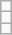<table class="wikitable">
<tr>
<td></td>
</tr>
<tr>
<td></td>
</tr>
<tr>
<td></td>
</tr>
</table>
